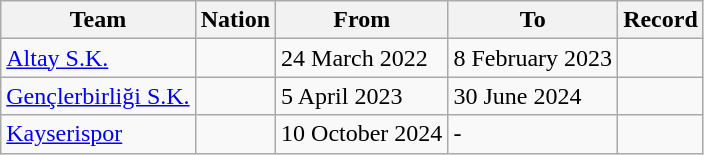<table class="wikitable mw-collapsible mw-collapsed">
<tr>
<th>Team</th>
<th>Nation</th>
<th>From</th>
<th>To</th>
<th>Record</th>
</tr>
<tr>
<td><a href='#'>Altay S.K.</a></td>
<td></td>
<td>24 March 2022</td>
<td>8 February 2023</td>
<td></td>
</tr>
<tr>
<td><a href='#'>Gençlerbirliği S.K.</a></td>
<td></td>
<td>5 April 2023</td>
<td>30 June 2024</td>
<td></td>
</tr>
<tr>
<td><a href='#'>Kayserispor</a></td>
<td></td>
<td>10 October 2024</td>
<td>-</td>
<td></td>
</tr>
</table>
